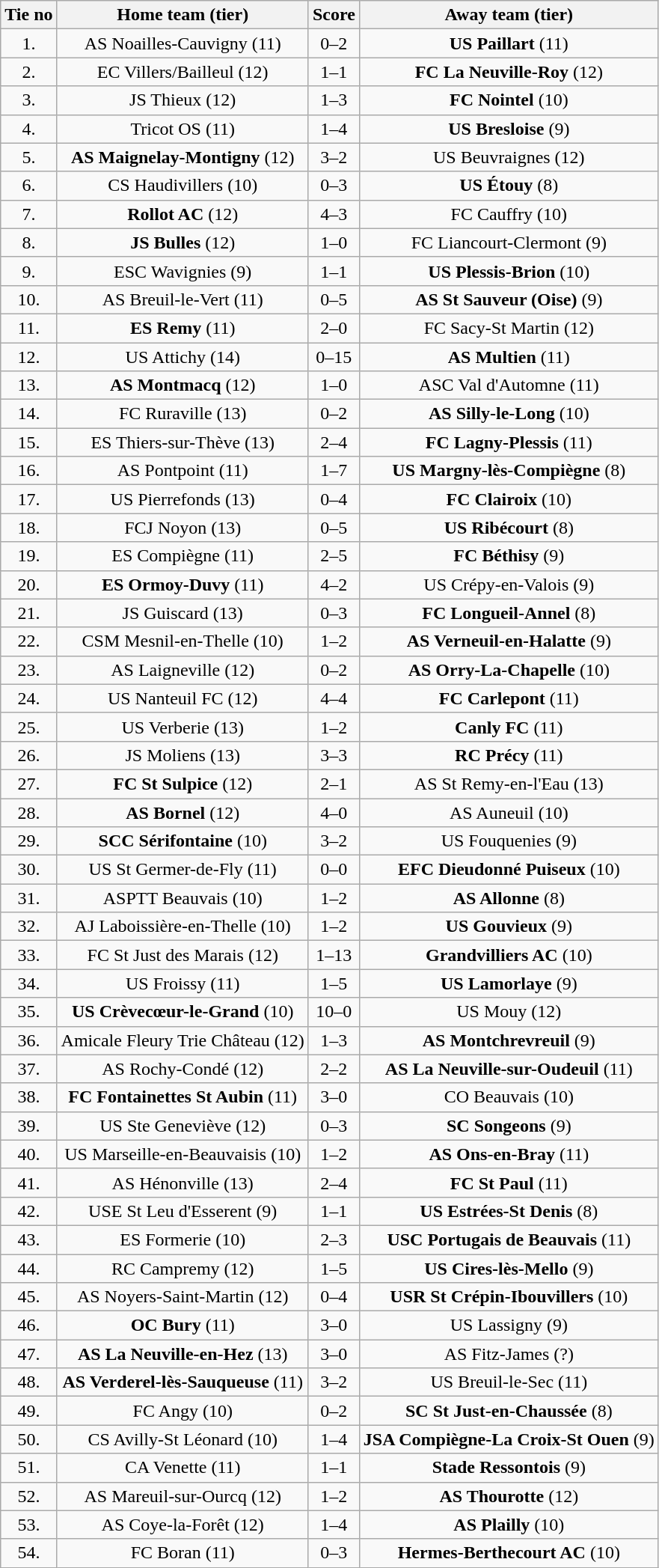<table class="wikitable" style="text-align: center">
<tr>
<th>Tie no</th>
<th>Home team (tier)</th>
<th>Score</th>
<th>Away team (tier)</th>
</tr>
<tr>
<td>1.</td>
<td>AS Noailles-Cauvigny (11)</td>
<td>0–2</td>
<td><strong>US Paillart</strong> (11)</td>
</tr>
<tr>
<td>2.</td>
<td>EC Villers/Bailleul (12)</td>
<td>1–1 </td>
<td><strong>FC La Neuville-Roy</strong> (12)</td>
</tr>
<tr>
<td>3.</td>
<td>JS Thieux (12)</td>
<td>1–3 </td>
<td><strong>FC Nointel</strong> (10)</td>
</tr>
<tr>
<td>4.</td>
<td>Tricot OS (11)</td>
<td>1–4</td>
<td><strong>US Bresloise</strong> (9)</td>
</tr>
<tr>
<td>5.</td>
<td><strong>AS Maignelay-Montigny</strong> (12)</td>
<td>3–2</td>
<td>US Beuvraignes (12)</td>
</tr>
<tr>
<td>6.</td>
<td>CS Haudivillers (10)</td>
<td>0–3</td>
<td><strong>US Étouy</strong> (8)</td>
</tr>
<tr>
<td>7.</td>
<td><strong>Rollot AC</strong> (12)</td>
<td>4–3 </td>
<td>FC Cauffry (10)</td>
</tr>
<tr>
<td>8.</td>
<td><strong>JS Bulles</strong> (12)</td>
<td>1–0 </td>
<td>FC Liancourt-Clermont (9)</td>
</tr>
<tr>
<td>9.</td>
<td>ESC Wavignies (9)</td>
<td>1–1 </td>
<td><strong>US Plessis-Brion</strong> (10)</td>
</tr>
<tr>
<td>10.</td>
<td>AS Breuil-le-Vert (11)</td>
<td>0–5</td>
<td><strong>AS St Sauveur (Oise)</strong> (9)</td>
</tr>
<tr>
<td>11.</td>
<td><strong>ES Remy</strong> (11)</td>
<td>2–0</td>
<td>FC Sacy-St Martin (12)</td>
</tr>
<tr>
<td>12.</td>
<td>US Attichy (14)</td>
<td>0–15</td>
<td><strong>AS Multien</strong> (11)</td>
</tr>
<tr>
<td>13.</td>
<td><strong>AS Montmacq</strong> (12)</td>
<td>1–0</td>
<td>ASC Val d'Automne (11)</td>
</tr>
<tr>
<td>14.</td>
<td>FC Ruraville (13)</td>
<td>0–2</td>
<td><strong>AS Silly-le-Long</strong> (10)</td>
</tr>
<tr>
<td>15.</td>
<td>ES Thiers-sur-Thève (13)</td>
<td>2–4</td>
<td><strong>FC Lagny-Plessis</strong> (11)</td>
</tr>
<tr>
<td>16.</td>
<td>AS Pontpoint (11)</td>
<td>1–7</td>
<td><strong>US Margny-lès-Compiègne</strong> (8)</td>
</tr>
<tr>
<td>17.</td>
<td>US Pierrefonds (13)</td>
<td>0–4</td>
<td><strong>FC Clairoix</strong> (10)</td>
</tr>
<tr>
<td>18.</td>
<td>FCJ Noyon (13)</td>
<td>0–5</td>
<td><strong>US Ribécourt</strong> (8)</td>
</tr>
<tr>
<td>19.</td>
<td>ES Compiègne (11)</td>
<td>2–5</td>
<td><strong>FC Béthisy</strong> (9)</td>
</tr>
<tr>
<td>20.</td>
<td><strong>ES Ormoy-Duvy</strong> (11)</td>
<td>4–2</td>
<td>US Crépy-en-Valois (9)</td>
</tr>
<tr>
<td>21.</td>
<td>JS Guiscard (13)</td>
<td>0–3</td>
<td><strong>FC Longueil-Annel</strong> (8)</td>
</tr>
<tr>
<td>22.</td>
<td>CSM Mesnil-en-Thelle (10)</td>
<td>1–2 </td>
<td><strong>AS Verneuil-en-Halatte</strong> (9)</td>
</tr>
<tr>
<td>23.</td>
<td>AS Laigneville (12)</td>
<td>0–2</td>
<td><strong>AS Orry-La-Chapelle</strong> (10)</td>
</tr>
<tr>
<td>24.</td>
<td>US Nanteuil FC (12)</td>
<td>4–4 </td>
<td><strong>FC Carlepont</strong> (11)</td>
</tr>
<tr>
<td>25.</td>
<td>US Verberie (13)</td>
<td>1–2</td>
<td><strong>Canly FC</strong> (11)</td>
</tr>
<tr>
<td>26.</td>
<td>JS Moliens (13)</td>
<td>3–3 </td>
<td><strong>RC Précy</strong> (11)</td>
</tr>
<tr>
<td>27.</td>
<td><strong>FC St Sulpice</strong> (12)</td>
<td>2–1 </td>
<td>AS St Remy-en-l'Eau (13)</td>
</tr>
<tr>
<td>28.</td>
<td><strong>AS Bornel</strong> (12)</td>
<td>4–0</td>
<td>AS Auneuil (10)</td>
</tr>
<tr>
<td>29.</td>
<td><strong>SCC Sérifontaine</strong> (10)</td>
<td>3–2</td>
<td>US Fouquenies (9)</td>
</tr>
<tr>
<td>30.</td>
<td>US St Germer-de-Fly (11)</td>
<td>0–0 </td>
<td><strong>EFC Dieudonné Puiseux</strong> (10)</td>
</tr>
<tr>
<td>31.</td>
<td>ASPTT Beauvais (10)</td>
<td>1–2</td>
<td><strong>AS Allonne</strong> (8)</td>
</tr>
<tr>
<td>32.</td>
<td>AJ Laboissière-en-Thelle (10)</td>
<td>1–2</td>
<td><strong>US Gouvieux</strong> (9)</td>
</tr>
<tr>
<td>33.</td>
<td>FC St Just des Marais (12)</td>
<td>1–13</td>
<td><strong>Grandvilliers AC</strong> (10)</td>
</tr>
<tr>
<td>34.</td>
<td>US Froissy (11)</td>
<td>1–5</td>
<td><strong>US Lamorlaye</strong> (9)</td>
</tr>
<tr>
<td>35.</td>
<td><strong>US Crèvecœur-le-Grand</strong> (10)</td>
<td>10–0</td>
<td>US Mouy (12)</td>
</tr>
<tr>
<td>36.</td>
<td>Amicale Fleury Trie Château (12)</td>
<td>1–3</td>
<td><strong>AS Montchrevreuil</strong> (9)</td>
</tr>
<tr>
<td>37.</td>
<td>AS Rochy-Condé (12)</td>
<td>2–2 </td>
<td><strong>AS La Neuville-sur-Oudeuil</strong> (11)</td>
</tr>
<tr>
<td>38.</td>
<td><strong>FC Fontainettes St Aubin</strong> (11)</td>
<td>3–0</td>
<td>CO Beauvais (10)</td>
</tr>
<tr>
<td>39.</td>
<td>US Ste Geneviève (12)</td>
<td>0–3</td>
<td><strong>SC Songeons</strong> (9)</td>
</tr>
<tr>
<td>40.</td>
<td>US Marseille-en-Beauvaisis (10)</td>
<td>1–2</td>
<td><strong>AS Ons-en-Bray</strong> (11)</td>
</tr>
<tr>
<td>41.</td>
<td>AS Hénonville (13)</td>
<td>2–4</td>
<td><strong>FC St Paul</strong> (11)</td>
</tr>
<tr>
<td>42.</td>
<td>USE St Leu d'Esserent (9)</td>
<td>1–1 </td>
<td><strong>US Estrées-St Denis</strong> (8)</td>
</tr>
<tr>
<td>43.</td>
<td>ES Formerie (10)</td>
<td>2–3</td>
<td><strong>USC Portugais de Beauvais</strong> (11)</td>
</tr>
<tr>
<td>44.</td>
<td>RC Campremy (12)</td>
<td>1–5</td>
<td><strong>US Cires-lès-Mello</strong> (9)</td>
</tr>
<tr>
<td>45.</td>
<td>AS Noyers-Saint-Martin (12)</td>
<td>0–4</td>
<td><strong>USR St Crépin-Ibouvillers</strong> (10)</td>
</tr>
<tr>
<td>46.</td>
<td><strong>OC Bury</strong> (11)</td>
<td>3–0</td>
<td>US Lassigny (9)</td>
</tr>
<tr>
<td>47.</td>
<td><strong>AS La Neuville-en-Hez</strong> (13)</td>
<td>3–0</td>
<td>AS Fitz-James (?)</td>
</tr>
<tr>
<td>48.</td>
<td><strong>AS Verderel-lès-Sauqueuse</strong> (11)</td>
<td>3–2 </td>
<td>US Breuil-le-Sec (11)</td>
</tr>
<tr>
<td>49.</td>
<td>FC Angy (10)</td>
<td>0–2</td>
<td><strong>SC St Just-en-Chaussée</strong> (8)</td>
</tr>
<tr>
<td>50.</td>
<td>CS Avilly-St Léonard (10)</td>
<td>1–4</td>
<td><strong>JSA Compiègne-La Croix-St Ouen</strong> (9)</td>
</tr>
<tr>
<td>51.</td>
<td>CA Venette (11)</td>
<td>1–1 </td>
<td><strong>Stade Ressontois</strong> (9)</td>
</tr>
<tr>
<td>52.</td>
<td>AS Mareuil-sur-Ourcq (12)</td>
<td>1–2</td>
<td><strong>AS Thourotte</strong> (12)</td>
</tr>
<tr>
<td>53.</td>
<td>AS Coye-la-Forêt (12)</td>
<td>1–4</td>
<td><strong>AS Plailly</strong> (10)</td>
</tr>
<tr>
<td>54.</td>
<td>FC Boran (11)</td>
<td>0–3</td>
<td><strong>Hermes-Berthecourt AC</strong> (10)</td>
</tr>
</table>
